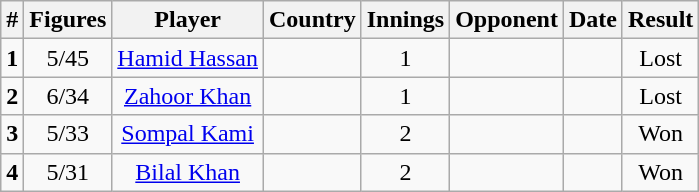<table class="wikitable"  style="font-size:100%"  width:"100%">
<tr>
<th>#</th>
<th>Figures</th>
<th>Player</th>
<th>Country</th>
<th>Innings</th>
<th>Opponent</th>
<th>Date</th>
<th>Result</th>
</tr>
<tr align="center";>
<td><strong>1</strong></td>
<td>5/45</td>
<td><a href='#'>Hamid Hassan</a></td>
<td></td>
<td>1</td>
<td></td>
<td></td>
<td>Lost</td>
</tr>
<tr align="center";>
<td><strong>2</strong></td>
<td>6/34</td>
<td><a href='#'>Zahoor Khan</a></td>
<td></td>
<td>1</td>
<td></td>
<td></td>
<td>Lost</td>
</tr>
<tr align="center";>
<td><strong>3</strong></td>
<td>5/33</td>
<td><a href='#'>Sompal Kami</a></td>
<td></td>
<td>2</td>
<td></td>
<td></td>
<td>Won</td>
</tr>
<tr align="center";>
<td><strong>4</strong></td>
<td>5/31</td>
<td><a href='#'>Bilal Khan</a></td>
<td></td>
<td>2</td>
<td></td>
<td></td>
<td>Won</td>
</tr>
</table>
